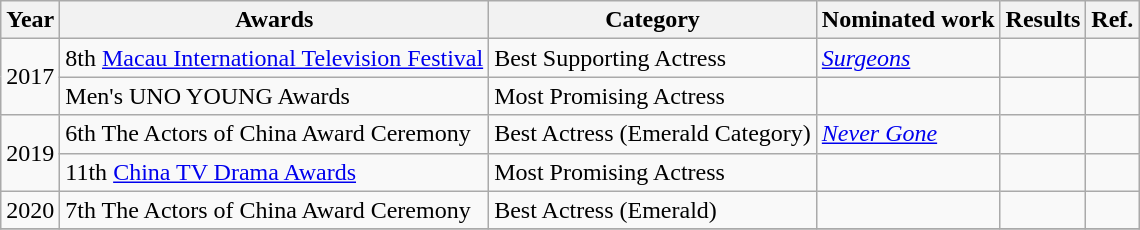<table class="wikitable">
<tr>
<th>Year</th>
<th>Awards</th>
<th>Category</th>
<th>Nominated work</th>
<th>Results</th>
<th>Ref.</th>
</tr>
<tr>
<td rowspan=2>2017</td>
<td>8th <a href='#'>Macau International Television Festival</a></td>
<td>Best Supporting Actress</td>
<td><em><a href='#'>Surgeons</a></em></td>
<td></td>
<td></td>
</tr>
<tr>
<td>Men's UNO YOUNG Awards</td>
<td>Most Promising Actress</td>
<td></td>
<td></td>
<td></td>
</tr>
<tr>
<td rowspan=2>2019</td>
<td>6th The Actors of China Award Ceremony</td>
<td>Best Actress (Emerald Category)</td>
<td><em><a href='#'>Never Gone</a></em></td>
<td></td>
<td></td>
</tr>
<tr>
<td>11th <a href='#'>China TV Drama Awards</a></td>
<td>Most Promising Actress</td>
<td></td>
<td></td>
<td></td>
</tr>
<tr>
<td>2020</td>
<td>7th The Actors of China Award Ceremony</td>
<td>Best Actress (Emerald)</td>
<td></td>
<td></td>
<td></td>
</tr>
<tr>
</tr>
</table>
